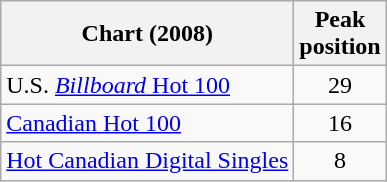<table class="wikitable sortable">
<tr>
<th>Chart (2008)</th>
<th>Peak<br> position</th>
</tr>
<tr>
<td>U.S. <a href='#'><em>Billboard</em> Hot 100</a></td>
<td style="text-align:center;">29</td>
</tr>
<tr>
<td><a href='#'>Canadian Hot 100</a></td>
<td style="text-align:center;">16</td>
</tr>
<tr>
<td><a href='#'>Hot Canadian Digital Singles</a></td>
<td style="text-align:center;">8</td>
</tr>
</table>
